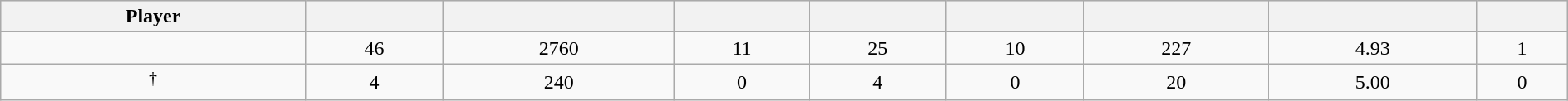<table class="wikitable sortable" style="width:100%;">
<tr style="text-align:center; background:#ddd;">
<th>Player</th>
<th></th>
<th></th>
<th></th>
<th></th>
<th></th>
<th></th>
<th></th>
<th></th>
</tr>
<tr align=center>
<td></td>
<td>46</td>
<td>2760</td>
<td>11</td>
<td>25</td>
<td>10</td>
<td>227</td>
<td>4.93</td>
<td>1</td>
</tr>
<tr align=center>
<td><sup>†</sup></td>
<td>4</td>
<td>240</td>
<td>0</td>
<td>4</td>
<td>0</td>
<td>20</td>
<td>5.00</td>
<td>0</td>
</tr>
</table>
